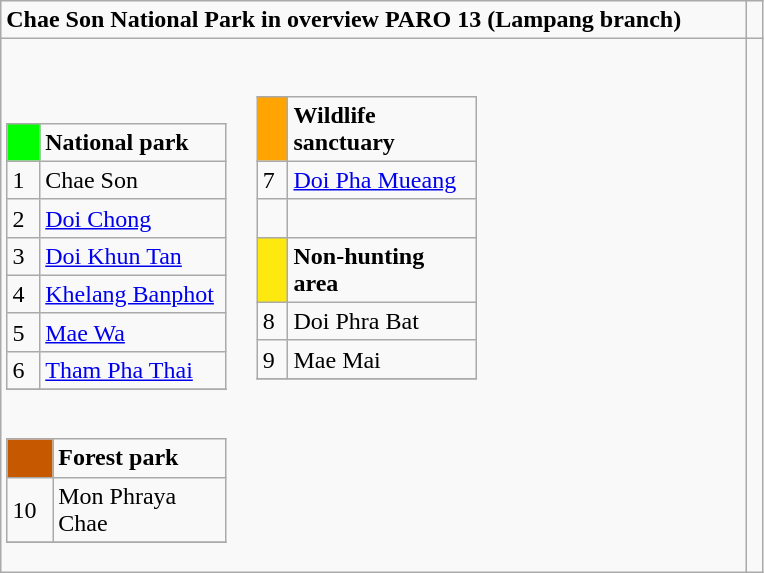<table role="presentation" class="wikitable mw-collapsible mw-collapsed">
<tr>
<td><strong>Chae Son National Park in overview PARO 13 (Lampang branch)</strong></td>
<td> </td>
</tr>
<tr>
<td><br><table class= "wikitable" style= "width:30%; display:inline-table;">
<tr>
<td style="width:3%; background:#00FF00;"> </td>
<td style="width:27%;"><strong>National park</strong></td>
</tr>
<tr>
<td>1</td>
<td>Chae Son</td>
</tr>
<tr>
<td>2</td>
<td><a href='#'>Doi Chong</a></td>
</tr>
<tr>
<td>3</td>
<td><a href='#'>Doi Khun Tan</a></td>
</tr>
<tr>
<td>4</td>
<td><a href='#'>Khelang Banphot</a></td>
</tr>
<tr>
<td>5</td>
<td><a href='#'>Mae Wa</a></td>
</tr>
<tr>
<td>6</td>
<td><a href='#'>Tham Pha Thai</a></td>
</tr>
<tr>
</tr>
</table>
<table class= "wikitable" style= "width:30%; display:inline-table;">
<tr>
<td style="background:#FFA400;"> </td>
<td><strong>Wildlife sanctuary</strong></td>
</tr>
<tr>
<td>7</td>
<td><a href='#'>Doi Pha Mueang</a></td>
</tr>
<tr>
<td>  </td>
</tr>
<tr>
<td style="width:3%; background:#FDE910;"> </td>
<td style="width:30%;"><strong>Non-hunting area</strong></td>
</tr>
<tr>
<td>8</td>
<td>Doi Phra Bat</td>
</tr>
<tr>
<td>9</td>
<td>Mae Mai</td>
</tr>
<tr>
</tr>
</table>
<table class= "wikitable" style= "width:30%; display:inline-table;">
<tr>
<td style="width:3%; background:#C65900;"> </td>
<td style="width:27%;"><strong>Forest park</strong></td>
</tr>
<tr>
<td>10</td>
<td>Mon Phraya Chae</td>
</tr>
<tr>
</tr>
</table>
</td>
</tr>
</table>
